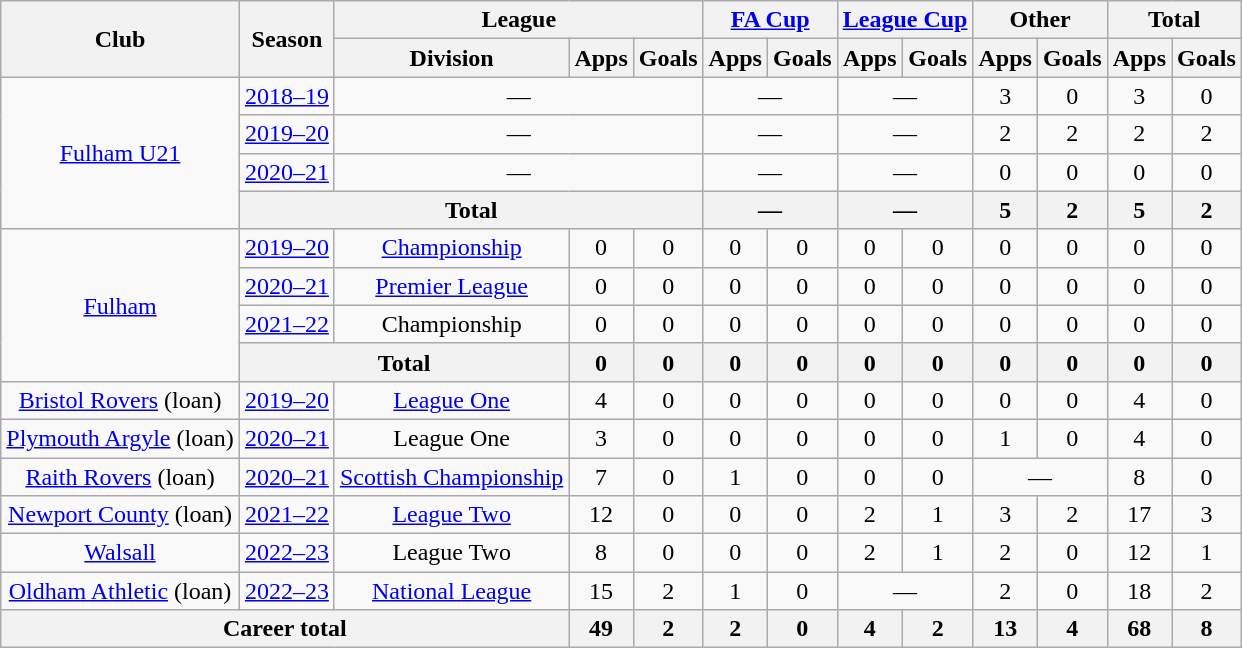<table class="wikitable" style="text-align: center">
<tr>
<th rowspan="2">Club</th>
<th rowspan="2">Season</th>
<th colspan="3">League</th>
<th colspan="2"><a href='#'>FA Cup</a></th>
<th colspan="2"><a href='#'>League Cup</a></th>
<th colspan="2">Other</th>
<th colspan="2">Total</th>
</tr>
<tr>
<th>Division</th>
<th>Apps</th>
<th>Goals</th>
<th>Apps</th>
<th>Goals</th>
<th>Apps</th>
<th>Goals</th>
<th>Apps</th>
<th>Goals</th>
<th>Apps</th>
<th>Goals</th>
</tr>
<tr>
<td rowspan="4"><a href='#'>Fulham U21</a></td>
<td><a href='#'>2018–19</a></td>
<td colspan="3">—</td>
<td colspan="2">—</td>
<td colspan="2">—</td>
<td>3</td>
<td>0</td>
<td>3</td>
<td>0</td>
</tr>
<tr>
<td><a href='#'>2019–20</a></td>
<td colspan="3">—</td>
<td colspan="2">—</td>
<td colspan="2">—</td>
<td 2>2</td>
<td>2</td>
<td>2</td>
<td>2</td>
</tr>
<tr>
<td><a href='#'>2020–21</a></td>
<td colspan="3">—</td>
<td colspan="2">—</td>
<td colspan="2">—</td>
<td>0</td>
<td>0</td>
<td>0</td>
<td>0</td>
</tr>
<tr>
<th colspan="4">Total</th>
<th colspan="2">—</th>
<th colspan="2">—</th>
<th>5</th>
<th>2</th>
<th>5</th>
<th>2</th>
</tr>
<tr>
<td rowspan="4"><a href='#'>Fulham</a></td>
<td><a href='#'>2019–20</a></td>
<td><a href='#'>Championship</a></td>
<td>0</td>
<td>0</td>
<td>0</td>
<td>0</td>
<td>0</td>
<td>0</td>
<td>0</td>
<td>0</td>
<td>0</td>
<td>0</td>
</tr>
<tr>
<td><a href='#'>2020–21</a></td>
<td><a href='#'>Premier League</a></td>
<td>0</td>
<td>0</td>
<td>0</td>
<td>0</td>
<td>0</td>
<td>0</td>
<td>0</td>
<td>0</td>
<td>0</td>
<td>0</td>
</tr>
<tr>
<td><a href='#'>2021–22</a></td>
<td>Championship</td>
<td>0</td>
<td>0</td>
<td>0</td>
<td>0</td>
<td>0</td>
<td>0</td>
<td>0</td>
<td>0</td>
<td>0</td>
<td>0</td>
</tr>
<tr>
<th colspan="2">Total</th>
<th>0</th>
<th>0</th>
<th>0</th>
<th>0</th>
<th>0</th>
<th>0</th>
<th>0</th>
<th>0</th>
<th>0</th>
<th>0</th>
</tr>
<tr>
<td><a href='#'>Bristol Rovers</a> (loan)</td>
<td><a href='#'>2019–20</a></td>
<td><a href='#'>League One</a></td>
<td>4</td>
<td>0</td>
<td>0</td>
<td>0</td>
<td>0</td>
<td>0</td>
<td>0</td>
<td>0</td>
<td>4</td>
<td>0</td>
</tr>
<tr>
<td><a href='#'>Plymouth Argyle</a> (loan)</td>
<td><a href='#'>2020–21</a></td>
<td>League One</td>
<td>3</td>
<td>0</td>
<td>0</td>
<td>0</td>
<td>0</td>
<td>0</td>
<td>1</td>
<td>0</td>
<td>4</td>
<td>0</td>
</tr>
<tr>
<td><a href='#'>Raith Rovers</a> (loan)</td>
<td><a href='#'>2020–21</a></td>
<td><a href='#'>Scottish Championship</a></td>
<td>7</td>
<td>0</td>
<td>1</td>
<td>0</td>
<td>0</td>
<td>0</td>
<td colspan="2">—</td>
<td>8</td>
<td>0</td>
</tr>
<tr>
<td><a href='#'>Newport County</a> (loan)</td>
<td><a href='#'>2021–22</a></td>
<td><a href='#'>League Two</a></td>
<td>12</td>
<td>0</td>
<td>0</td>
<td>0</td>
<td>2</td>
<td>1</td>
<td>3</td>
<td>2</td>
<td>17</td>
<td>3</td>
</tr>
<tr>
<td><a href='#'>Walsall</a></td>
<td><a href='#'>2022–23</a></td>
<td>League Two</td>
<td>8</td>
<td>0</td>
<td>0</td>
<td>0</td>
<td>2</td>
<td>1</td>
<td>2</td>
<td>0</td>
<td>12</td>
<td>1</td>
</tr>
<tr>
<td><a href='#'>Oldham Athletic</a> (loan)</td>
<td><a href='#'>2022–23</a></td>
<td><a href='#'>National League</a></td>
<td>15</td>
<td>2</td>
<td>1</td>
<td>0</td>
<td colspan="2">—</td>
<td>2</td>
<td>0</td>
<td>18</td>
<td>2</td>
</tr>
<tr>
<th colspan="3">Career total</th>
<th>49</th>
<th>2</th>
<th>2</th>
<th>0</th>
<th>4</th>
<th>2</th>
<th>13</th>
<th>4</th>
<th>68</th>
<th>8</th>
</tr>
</table>
